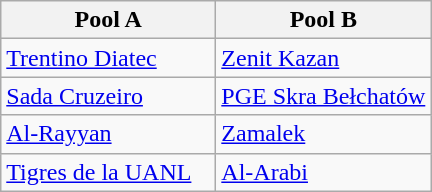<table class="wikitable">
<tr>
<th width=50%>Pool A</th>
<th width=50%>Pool B</th>
</tr>
<tr>
<td> <a href='#'>Trentino Diatec</a></td>
<td> <a href='#'>Zenit Kazan</a></td>
</tr>
<tr>
<td> <a href='#'>Sada Cruzeiro</a></td>
<td> <a href='#'>PGE Skra Bełchatów</a></td>
</tr>
<tr>
<td> <a href='#'>Al-Rayyan</a></td>
<td> <a href='#'>Zamalek</a></td>
</tr>
<tr>
<td> <a href='#'>Tigres de la UANL</a></td>
<td> <a href='#'>Al-Arabi</a></td>
</tr>
</table>
